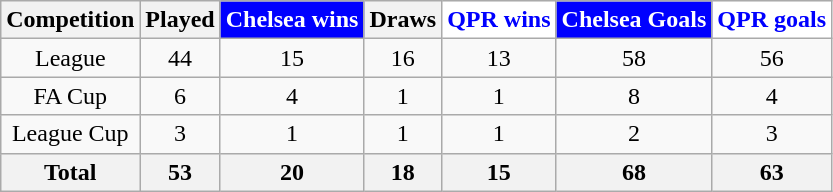<table class="wikitable" style="text-align: center;">
<tr>
<th>Competition</th>
<th>Played</th>
<th align="center"; style="background:#0000FF; color:#FFF">Chelsea wins</th>
<th>Draws</th>
<th align="center"; style="background:#FFFFFF; color:#0000FF">QPR wins</th>
<th align="center"; style="background:#0000FF; color:#FFF">Chelsea Goals</th>
<th align="center"; style="background:#FFFFFF; color:#0000FF">QPR goals</th>
</tr>
<tr>
<td>League</td>
<td>44</td>
<td>15</td>
<td>16</td>
<td>13</td>
<td>58</td>
<td>56</td>
</tr>
<tr>
<td>FA Cup</td>
<td>6</td>
<td>4</td>
<td>1</td>
<td>1</td>
<td>8</td>
<td>4</td>
</tr>
<tr>
<td>League Cup</td>
<td>3</td>
<td>1</td>
<td>1</td>
<td>1</td>
<td>2</td>
<td>3</td>
</tr>
<tr>
<th>Total</th>
<th>53</th>
<th>20</th>
<th>18</th>
<th>15</th>
<th>68</th>
<th>63</th>
</tr>
</table>
